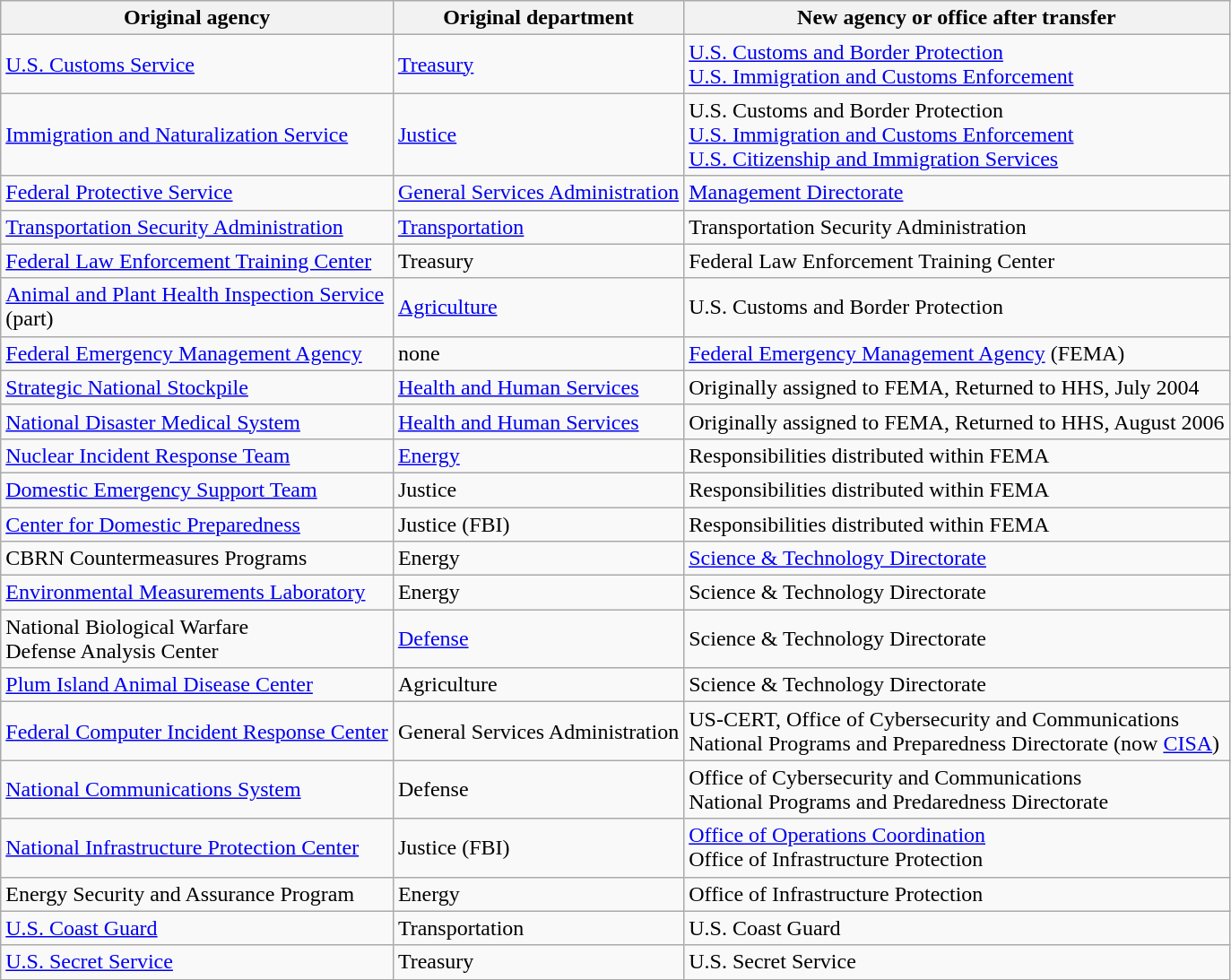<table class="wikitable sortable">
<tr>
<th>Original agency</th>
<th>Original department</th>
<th>New agency or office after transfer</th>
</tr>
<tr>
<td><a href='#'>U.S. Customs Service</a></td>
<td><a href='#'>Treasury</a></td>
<td><a href='#'>U.S. Customs and Border Protection</a><br><a href='#'>U.S. Immigration and Customs Enforcement</a></td>
</tr>
<tr>
<td><a href='#'>Immigration and Naturalization Service</a></td>
<td><a href='#'>Justice</a></td>
<td>U.S. Customs and Border Protection<br><a href='#'>U.S. Immigration and Customs Enforcement</a><br><a href='#'>U.S. Citizenship and Immigration Services</a></td>
</tr>
<tr>
<td><a href='#'>Federal Protective Service</a></td>
<td><a href='#'>General Services Administration</a></td>
<td><a href='#'>Management Directorate</a></td>
</tr>
<tr>
<td><a href='#'>Transportation Security Administration</a></td>
<td><a href='#'>Transportation</a></td>
<td>Transportation Security Administration</td>
</tr>
<tr>
<td><a href='#'>Federal Law Enforcement Training Center</a></td>
<td>Treasury</td>
<td>Federal Law Enforcement Training Center</td>
</tr>
<tr>
<td><a href='#'>Animal and Plant Health Inspection Service</a><br>(part)</td>
<td><a href='#'>Agriculture</a></td>
<td>U.S. Customs and Border Protection</td>
</tr>
<tr>
<td><a href='#'>Federal Emergency Management Agency</a></td>
<td>none</td>
<td><a href='#'>Federal Emergency Management Agency</a> (FEMA)</td>
</tr>
<tr>
<td><a href='#'>Strategic National Stockpile</a></td>
<td><a href='#'>Health and Human Services</a></td>
<td>Originally assigned to FEMA, Returned to HHS, July 2004</td>
</tr>
<tr>
<td><a href='#'>National Disaster Medical System</a></td>
<td><a href='#'>Health and Human Services</a></td>
<td>Originally assigned to FEMA, Returned to HHS, August 2006</td>
</tr>
<tr>
<td><a href='#'>Nuclear Incident Response Team</a></td>
<td><a href='#'>Energy</a></td>
<td>Responsibilities distributed within FEMA</td>
</tr>
<tr>
<td><a href='#'>Domestic Emergency Support Team</a></td>
<td>Justice</td>
<td>Responsibilities distributed within FEMA</td>
</tr>
<tr>
<td><a href='#'>Center for Domestic Preparedness</a></td>
<td>Justice (FBI)</td>
<td>Responsibilities distributed within FEMA</td>
</tr>
<tr>
<td>CBRN Countermeasures Programs</td>
<td>Energy</td>
<td><a href='#'>Science & Technology Directorate</a></td>
</tr>
<tr>
<td><a href='#'>Environmental Measurements Laboratory</a></td>
<td>Energy</td>
<td>Science & Technology Directorate</td>
</tr>
<tr>
<td>National Biological Warfare<br>Defense Analysis Center</td>
<td><a href='#'>Defense</a></td>
<td>Science & Technology Directorate</td>
</tr>
<tr>
<td><a href='#'>Plum Island Animal Disease Center</a></td>
<td>Agriculture</td>
<td>Science & Technology Directorate</td>
</tr>
<tr>
<td><a href='#'>Federal Computer Incident Response Center</a></td>
<td>General Services Administration</td>
<td>US-CERT, Office of Cybersecurity and Communications<br>National Programs and Preparedness Directorate (now <a href='#'>CISA</a>)</td>
</tr>
<tr>
<td><a href='#'>National Communications System</a></td>
<td>Defense</td>
<td>Office of Cybersecurity and Communications<br>National Programs and Predaredness Directorate</td>
</tr>
<tr>
<td><a href='#'>National Infrastructure Protection Center</a></td>
<td>Justice (FBI)</td>
<td><a href='#'>Office of Operations Coordination</a><br>Office of Infrastructure Protection</td>
</tr>
<tr>
<td>Energy Security and Assurance Program</td>
<td>Energy</td>
<td>Office of Infrastructure Protection</td>
</tr>
<tr>
<td><a href='#'>U.S. Coast Guard</a></td>
<td>Transportation</td>
<td>U.S. Coast Guard</td>
</tr>
<tr>
<td><a href='#'>U.S. Secret Service</a></td>
<td>Treasury</td>
<td>U.S. Secret Service</td>
</tr>
</table>
